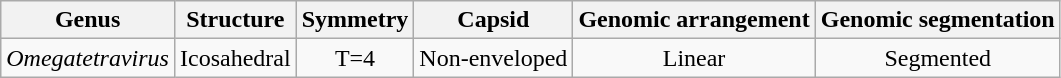<table class="wikitable sortable" style="text-align:center">
<tr>
<th>Genus</th>
<th>Structure</th>
<th>Symmetry</th>
<th>Capsid</th>
<th>Genomic arrangement</th>
<th>Genomic segmentation</th>
</tr>
<tr>
<td><em>Omegatetravirus</em></td>
<td>Icosahedral</td>
<td>T=4</td>
<td>Non-enveloped</td>
<td>Linear</td>
<td>Segmented</td>
</tr>
</table>
